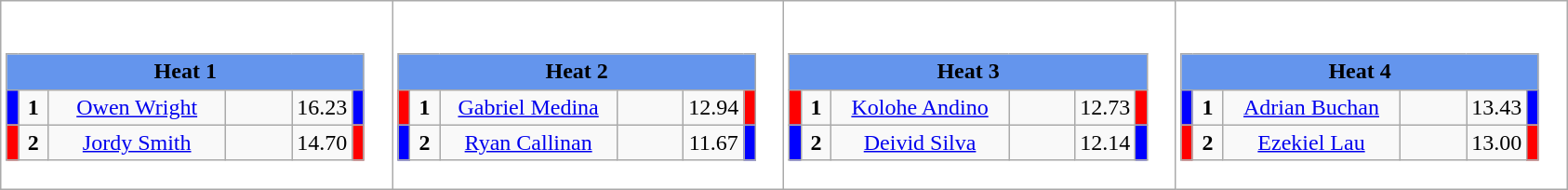<table class="wikitable" style="background:#fff;">
<tr>
<td><div><br><table class="wikitable">
<tr>
<td colspan="6"  style="text-align:center; background:#6495ed;"><strong>Heat 1</strong></td>
</tr>
<tr>
<td style="width:01px; background: #00f;"></td>
<td style="width:14px; text-align:center;"><strong>1</strong></td>
<td style="width:120px; text-align:center;"><a href='#'>Owen Wright</a></td>
<td style="width:40px; text-align:center;"></td>
<td style="width:20px; text-align:center;">16.23</td>
<td style="width:01px; background: #00f;"></td>
</tr>
<tr>
<td style="width:01px; background: #f00;"></td>
<td style="width:14px; text-align:center;"><strong>2</strong></td>
<td style="width:120px; text-align:center;"><a href='#'>Jordy Smith</a></td>
<td style="width:40px; text-align:center;"></td>
<td style="width:20px; text-align:center;">14.70</td>
<td style="width:01px; background: #f00;"></td>
</tr>
</table>
</div></td>
<td><div><br><table class="wikitable">
<tr>
<td colspan="6"  style="text-align:center; background:#6495ed;"><strong>Heat 2</strong></td>
</tr>
<tr>
<td style="width:01px; background: #f00;"></td>
<td style="width:14px; text-align:center;"><strong>1</strong></td>
<td style="width:120px; text-align:center;"><a href='#'>Gabriel Medina</a></td>
<td style="width:40px; text-align:center;"></td>
<td style="width:20px; text-align:center;">12.94</td>
<td style="width:01px; background: #f00;"></td>
</tr>
<tr>
<td style="width:01px; background: #00f;"></td>
<td style="width:14px; text-align:center;"><strong>2</strong></td>
<td style="width:120px; text-align:center;"><a href='#'>Ryan Callinan</a></td>
<td style="width:40px; text-align:center;"></td>
<td style="width:20px; text-align:center;">11.67</td>
<td style="width:01px; background: #00f;"></td>
</tr>
</table>
</div></td>
<td><div><br><table class="wikitable">
<tr>
<td colspan="6"  style="text-align:center; background:#6495ed;"><strong>Heat 3</strong></td>
</tr>
<tr>
<td style="width:01px; background: #f00;"></td>
<td style="width:14px; text-align:center;"><strong>1</strong></td>
<td style="width:120px; text-align:center;"><a href='#'>Kolohe Andino</a></td>
<td style="width:40px; text-align:center;"></td>
<td style="width:20px; text-align:center;">12.73</td>
<td style="width:01px; background: #f00;"></td>
</tr>
<tr>
<td style="width:01px; background: #00f;"></td>
<td style="width:14px; text-align:center;"><strong>2</strong></td>
<td style="width:120px; text-align:center;"><a href='#'>Deivid Silva</a></td>
<td style="width:40px; text-align:center;"></td>
<td style="width:20px; text-align:center;">12.14</td>
<td style="width:01px; background: #00f;"></td>
</tr>
</table>
</div></td>
<td><div><br><table class="wikitable">
<tr>
<td colspan="6"  style="text-align:center; background:#6495ed;"><strong>Heat 4</strong></td>
</tr>
<tr>
<td style="width:01px; background: #00f;"></td>
<td style="width:14px; text-align:center;"><strong>1</strong></td>
<td style="width:120px; text-align:center;"><a href='#'>Adrian Buchan</a></td>
<td style="width:40px; text-align:center;"></td>
<td style="width:20px; text-align:center;">13.43</td>
<td style="width:01px; background: #00f;"></td>
</tr>
<tr>
<td style="width:01px; background: #f00;"></td>
<td style="width:14px; text-align:center;"><strong>2</strong></td>
<td style="width:120px; text-align:center;"><a href='#'>Ezekiel Lau</a></td>
<td style="width:40px; text-align:center;"></td>
<td style="width:20px; text-align:center;">13.00</td>
<td style="width:01px; background: #f00;"></td>
</tr>
</table>
</div></td>
</tr>
</table>
